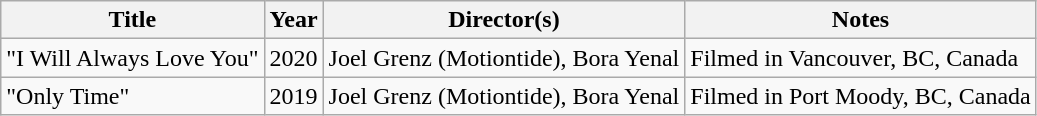<table class="wikitable">
<tr>
<th>Title</th>
<th>Year</th>
<th>Director(s)</th>
<th>Notes</th>
</tr>
<tr>
<td>"I Will Always Love You"</td>
<td>2020</td>
<td>Joel Grenz (Motiontide), Bora Yenal</td>
<td>Filmed in Vancouver, BC, Canada</td>
</tr>
<tr>
<td>"Only Time"</td>
<td>2019</td>
<td>Joel Grenz (Motiontide), Bora Yenal</td>
<td>Filmed in Port Moody, BC, Canada</td>
</tr>
</table>
